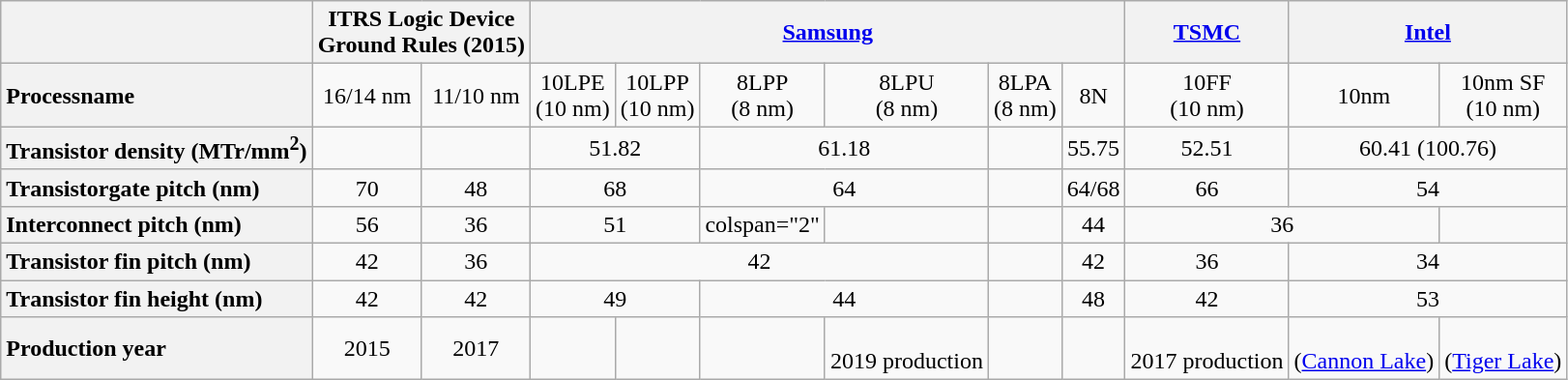<table class="wikitable" style="text-align:center;">
<tr>
<th></th>
<th colspan="2">ITRS Logic Device<br>Ground Rules (2015)</th>
<th colspan="6"><a href='#'>Samsung</a></th>
<th><a href='#'>TSMC</a></th>
<th colspan="2"><a href='#'>Intel</a></th>
</tr>
<tr>
<th style="text-align:left;">Processname</th>
<td>16/14 nm</td>
<td>11/10 nm</td>
<td>10LPE<br>(10 nm)</td>
<td>10LPP<br>(10 nm)</td>
<td>8LPP<br>(8 nm)</td>
<td>8LPU<br>(8 nm)</td>
<td>8LPA<br>(8 nm)</td>
<td>8N</td>
<td>10FF<br>(10 nm)</td>
<td>10nm</td>
<td>10nm SF<br>(10 nm)</td>
</tr>
<tr>
<th style="text-align:left;">Transistor density (MTr/mm<sup>2</sup>)</th>
<td></td>
<td></td>
<td colspan="2">51.82</td>
<td colspan="2">61.18</td>
<td></td>
<td>55.75</td>
<td>52.51</td>
<td colspan="2">60.41 (100.76)</td>
</tr>
<tr>
<th style="text-align:left;">Transistorgate pitch (nm)</th>
<td>70</td>
<td>48</td>
<td colspan="2">68</td>
<td colspan="2">64</td>
<td></td>
<td>64/68</td>
<td>66</td>
<td colspan="2">54</td>
</tr>
<tr>
<th style="text-align:left;">Interconnect pitch (nm)</th>
<td>56</td>
<td>36</td>
<td colspan="2">51</td>
<td>colspan="2" </td>
<td></td>
<td></td>
<td>44</td>
<td colspan="2">36</td>
</tr>
<tr>
<th style="text-align:left;">Transistor fin pitch (nm)</th>
<td>42</td>
<td>36</td>
<td colspan="4">42</td>
<td></td>
<td>42</td>
<td>36</td>
<td colspan="2">34</td>
</tr>
<tr>
<th style="text-align:left;">Transistor fin height (nm)</th>
<td>42</td>
<td>42</td>
<td colspan="2">49</td>
<td colspan="2">44</td>
<td></td>
<td>48</td>
<td>42</td>
<td colspan="2">53</td>
</tr>
<tr>
<th style="text-align:left;">Production year</th>
<td>2015</td>
<td>2017</td>
<td></td>
<td></td>
<td></td>
<td><br>2019 production</td>
<td></td>
<td></td>
<td><br>2017 production</td>
<td> <br>(<a href='#'>Cannon Lake</a>)</td>
<td> <br>(<a href='#'>Tiger Lake</a>)</td>
</tr>
</table>
